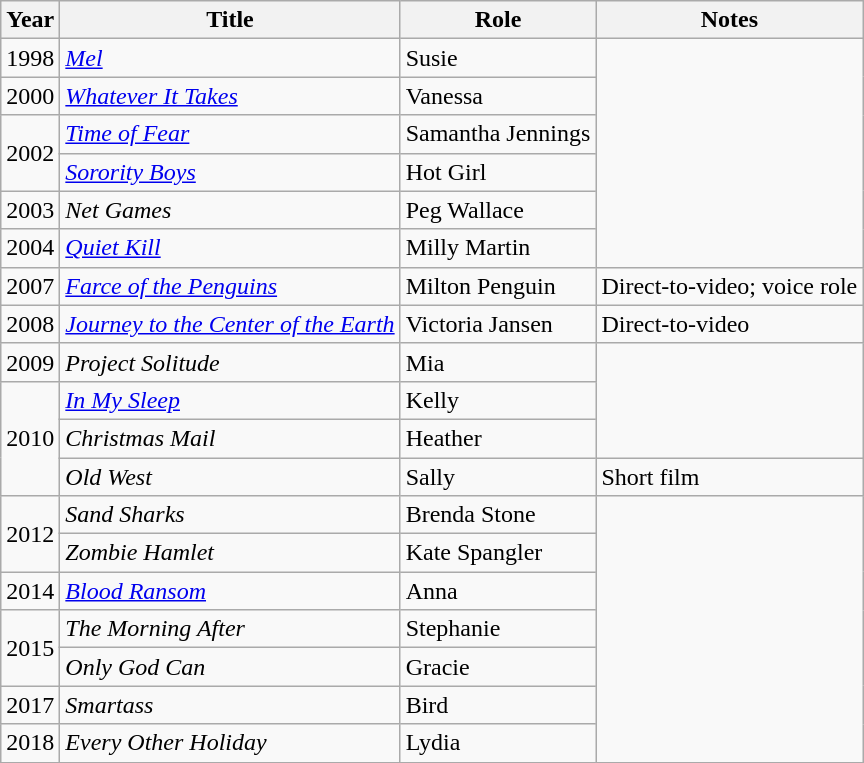<table class="wikitable sortable">
<tr>
<th>Year</th>
<th>Title</th>
<th>Role</th>
<th class="unsortable">Notes</th>
</tr>
<tr>
<td>1998</td>
<td><em><a href='#'>Mel</a></em></td>
<td>Susie</td>
<td rowspan="6"></td>
</tr>
<tr>
<td>2000</td>
<td><em><a href='#'>Whatever It Takes</a></em></td>
<td>Vanessa</td>
</tr>
<tr>
<td rowspan="2">2002</td>
<td><em><a href='#'>Time of Fear</a></em></td>
<td>Samantha Jennings</td>
</tr>
<tr>
<td><em><a href='#'>Sorority Boys</a></em></td>
<td>Hot Girl</td>
</tr>
<tr>
<td>2003</td>
<td><em>Net Games</em></td>
<td>Peg Wallace</td>
</tr>
<tr>
<td>2004</td>
<td><em><a href='#'>Quiet Kill</a></em></td>
<td>Milly Martin</td>
</tr>
<tr>
<td>2007</td>
<td><em><a href='#'>Farce of the Penguins</a></em></td>
<td>Milton Penguin</td>
<td>Direct-to-video; voice role</td>
</tr>
<tr>
<td>2008</td>
<td><em><a href='#'>Journey to the Center of the Earth</a></em></td>
<td>Victoria Jansen</td>
<td>Direct-to-video</td>
</tr>
<tr>
<td>2009</td>
<td><em>Project Solitude</em></td>
<td>Mia</td>
<td rowspan="3"></td>
</tr>
<tr>
<td rowspan="3">2010</td>
<td><em><a href='#'>In My Sleep</a></em></td>
<td>Kelly</td>
</tr>
<tr>
<td><em>Christmas Mail</em></td>
<td>Heather</td>
</tr>
<tr>
<td><em>Old West</em></td>
<td>Sally</td>
<td>Short film</td>
</tr>
<tr>
<td rowspan="2">2012</td>
<td><em>Sand Sharks</em></td>
<td>Brenda Stone</td>
<td rowspan="7"></td>
</tr>
<tr>
<td><em>Zombie Hamlet</em></td>
<td>Kate Spangler</td>
</tr>
<tr>
<td>2014</td>
<td><em><a href='#'>Blood Ransom</a></em></td>
<td>Anna</td>
</tr>
<tr>
<td rowspan="2">2015</td>
<td><em>The Morning After</em></td>
<td>Stephanie</td>
</tr>
<tr>
<td><em>Only God Can</em></td>
<td>Gracie</td>
</tr>
<tr>
<td>2017</td>
<td><em>Smartass</em></td>
<td>Bird</td>
</tr>
<tr>
<td>2018</td>
<td><em>Every Other Holiday</em></td>
<td>Lydia</td>
</tr>
<tr>
</tr>
</table>
